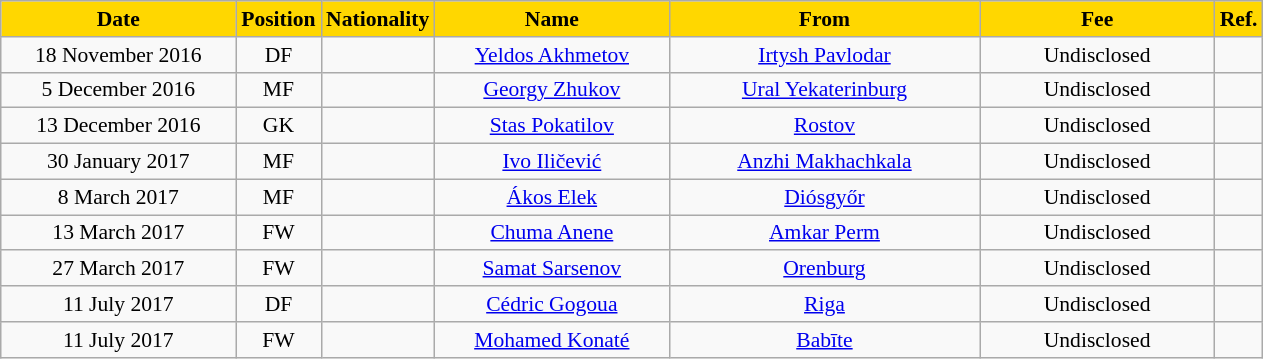<table class="wikitable"  style="text-align:center; font-size:90%; ">
<tr>
<th style="background:#FFD700; color:#000000; width:150px;">Date</th>
<th style="background:#FFD700; color:#000000; width:50px;">Position</th>
<th style="background:#FFD700; color:#000000; width:50px;">Nationality</th>
<th style="background:#FFD700; color:#000000; width:150px;">Name</th>
<th style="background:#FFD700; color:#000000; width:200px;">From</th>
<th style="background:#FFD700; color:#000000; width:150px;">Fee</th>
<th style="background:#FFD700; color:#000000; width:25px;">Ref.</th>
</tr>
<tr>
<td>18 November 2016</td>
<td>DF</td>
<td></td>
<td><a href='#'>Yeldos Akhmetov</a></td>
<td><a href='#'>Irtysh Pavlodar</a></td>
<td>Undisclosed</td>
<td></td>
</tr>
<tr>
<td>5 December 2016</td>
<td>MF</td>
<td></td>
<td><a href='#'>Georgy Zhukov</a></td>
<td><a href='#'>Ural Yekaterinburg</a></td>
<td>Undisclosed</td>
<td></td>
</tr>
<tr>
<td>13 December 2016</td>
<td>GK</td>
<td></td>
<td><a href='#'>Stas Pokatilov</a></td>
<td><a href='#'>Rostov</a></td>
<td>Undisclosed</td>
<td></td>
</tr>
<tr>
<td>30 January 2017</td>
<td>MF</td>
<td></td>
<td><a href='#'>Ivo Iličević</a></td>
<td><a href='#'>Anzhi Makhachkala</a></td>
<td>Undisclosed</td>
<td></td>
</tr>
<tr>
<td>8 March 2017</td>
<td>MF</td>
<td></td>
<td><a href='#'>Ákos Elek</a></td>
<td><a href='#'>Diósgyőr</a></td>
<td>Undisclosed</td>
<td></td>
</tr>
<tr>
<td>13 March 2017</td>
<td>FW</td>
<td></td>
<td><a href='#'>Chuma Anene</a></td>
<td><a href='#'>Amkar Perm</a></td>
<td>Undisclosed</td>
<td></td>
</tr>
<tr>
<td>27 March 2017</td>
<td>FW</td>
<td></td>
<td><a href='#'>Samat Sarsenov</a></td>
<td><a href='#'>Orenburg</a></td>
<td>Undisclosed</td>
<td></td>
</tr>
<tr>
<td>11 July 2017</td>
<td>DF</td>
<td></td>
<td><a href='#'>Cédric Gogoua</a></td>
<td><a href='#'>Riga</a></td>
<td>Undisclosed</td>
<td></td>
</tr>
<tr>
<td>11 July 2017</td>
<td>FW</td>
<td></td>
<td><a href='#'>Mohamed Konaté</a></td>
<td><a href='#'>Babīte</a></td>
<td>Undisclosed</td>
<td></td>
</tr>
</table>
